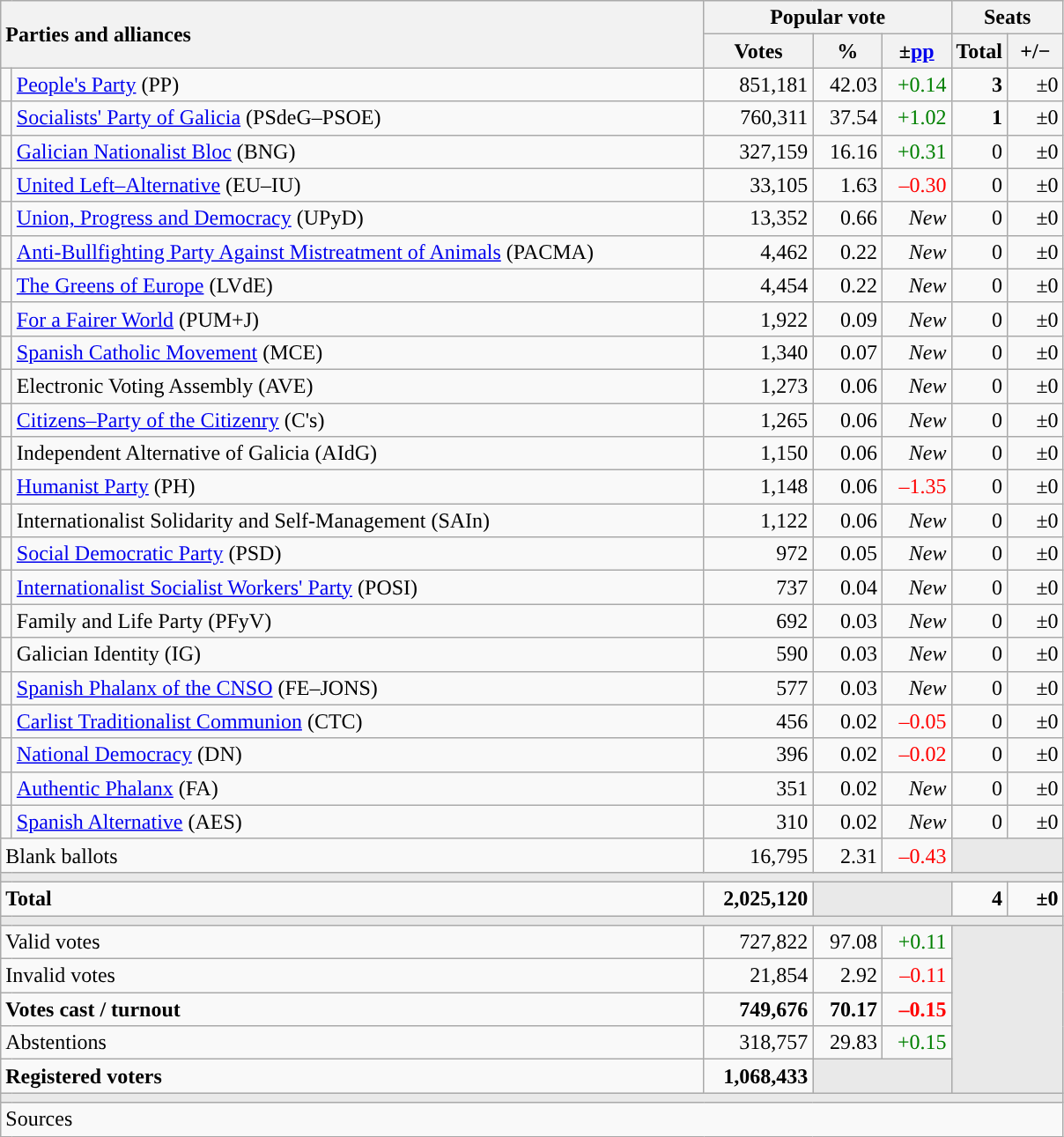<table class="wikitable" style="text-align:right;">
<tr>
<th style="text-align:left;" rowspan="2" colspan="2" width="525">Parties and alliances</th>
<th colspan="3">Popular vote</th>
<th colspan="2">Seats</th>
</tr>
<tr>
<th width="75">Votes</th>
<th width="45">%</th>
<th width="45">±<a href='#'>pp</a></th>
<th width="35">Total</th>
<th width="35">+/−</th>
</tr>
<tr>
<td width="1" style="color:inherit;background:"></td>
<td align="left"><a href='#'>People's Party</a> (PP)</td>
<td>851,181</td>
<td>42.03</td>
<td style="color:green;">+0.14</td>
<td><strong>3</strong></td>
<td>±0</td>
</tr>
<tr>
<td style="color:inherit;background:"></td>
<td align="left"><a href='#'>Socialists' Party of Galicia</a> (PSdeG–PSOE)</td>
<td>760,311</td>
<td>37.54</td>
<td style="color:green;">+1.02</td>
<td><strong>1</strong></td>
<td>±0</td>
</tr>
<tr>
<td style="color:inherit;background:"></td>
<td align="left"><a href='#'>Galician Nationalist Bloc</a> (BNG)</td>
<td>327,159</td>
<td>16.16</td>
<td style="color:green;">+0.31</td>
<td>0</td>
<td>±0</td>
</tr>
<tr>
<td style="color:inherit;background:"></td>
<td align="left"><a href='#'>United Left–Alternative</a> (EU–IU)</td>
<td>33,105</td>
<td>1.63</td>
<td style="color:red;">–0.30</td>
<td>0</td>
<td>±0</td>
</tr>
<tr>
<td style="color:inherit;background:"></td>
<td align="left"><a href='#'>Union, Progress and Democracy</a> (UPyD)</td>
<td>13,352</td>
<td>0.66</td>
<td><em>New</em></td>
<td>0</td>
<td>±0</td>
</tr>
<tr>
<td style="color:inherit;background:"></td>
<td align="left"><a href='#'>Anti-Bullfighting Party Against Mistreatment of Animals</a> (PACMA)</td>
<td>4,462</td>
<td>0.22</td>
<td><em>New</em></td>
<td>0</td>
<td>±0</td>
</tr>
<tr>
<td style="color:inherit;background:"></td>
<td align="left"><a href='#'>The Greens of Europe</a> (LVdE)</td>
<td>4,454</td>
<td>0.22</td>
<td><em>New</em></td>
<td>0</td>
<td>±0</td>
</tr>
<tr>
<td style="color:inherit;background:"></td>
<td align="left"><a href='#'>For a Fairer World</a> (PUM+J)</td>
<td>1,922</td>
<td>0.09</td>
<td><em>New</em></td>
<td>0</td>
<td>±0</td>
</tr>
<tr>
<td style="color:inherit;background:"></td>
<td align="left"><a href='#'>Spanish Catholic Movement</a> (MCE)</td>
<td>1,340</td>
<td>0.07</td>
<td><em>New</em></td>
<td>0</td>
<td>±0</td>
</tr>
<tr>
<td style="color:inherit;background:"></td>
<td align="left">Electronic Voting Assembly (AVE)</td>
<td>1,273</td>
<td>0.06</td>
<td><em>New</em></td>
<td>0</td>
<td>±0</td>
</tr>
<tr>
<td style="color:inherit;background:"></td>
<td align="left"><a href='#'>Citizens–Party of the Citizenry</a> (C's)</td>
<td>1,265</td>
<td>0.06</td>
<td><em>New</em></td>
<td>0</td>
<td>±0</td>
</tr>
<tr>
<td style="color:inherit;background:"></td>
<td align="left">Independent Alternative of Galicia (AIdG)</td>
<td>1,150</td>
<td>0.06</td>
<td><em>New</em></td>
<td>0</td>
<td>±0</td>
</tr>
<tr>
<td style="color:inherit;background:"></td>
<td align="left"><a href='#'>Humanist Party</a> (PH)</td>
<td>1,148</td>
<td>0.06</td>
<td style="color:red;">–1.35</td>
<td>0</td>
<td>±0</td>
</tr>
<tr>
<td style="color:inherit;background:"></td>
<td align="left">Internationalist Solidarity and Self-Management (SAIn)</td>
<td>1,122</td>
<td>0.06</td>
<td><em>New</em></td>
<td>0</td>
<td>±0</td>
</tr>
<tr>
<td style="color:inherit;background:"></td>
<td align="left"><a href='#'>Social Democratic Party</a> (PSD)</td>
<td>972</td>
<td>0.05</td>
<td><em>New</em></td>
<td>0</td>
<td>±0</td>
</tr>
<tr>
<td style="color:inherit;background:"></td>
<td align="left"><a href='#'>Internationalist Socialist Workers' Party</a> (POSI)</td>
<td>737</td>
<td>0.04</td>
<td><em>New</em></td>
<td>0</td>
<td>±0</td>
</tr>
<tr>
<td style="color:inherit;background:"></td>
<td align="left">Family and Life Party (PFyV)</td>
<td>692</td>
<td>0.03</td>
<td><em>New</em></td>
<td>0</td>
<td>±0</td>
</tr>
<tr>
<td style="color:inherit;background:"></td>
<td align="left">Galician Identity (IG)</td>
<td>590</td>
<td>0.03</td>
<td><em>New</em></td>
<td>0</td>
<td>±0</td>
</tr>
<tr>
<td style="color:inherit;background:"></td>
<td align="left"><a href='#'>Spanish Phalanx of the CNSO</a> (FE–JONS)</td>
<td>577</td>
<td>0.03</td>
<td><em>New</em></td>
<td>0</td>
<td>±0</td>
</tr>
<tr>
<td style="color:inherit;background:"></td>
<td align="left"><a href='#'>Carlist Traditionalist Communion</a> (CTC)</td>
<td>456</td>
<td>0.02</td>
<td style="color:red;">–0.05</td>
<td>0</td>
<td>±0</td>
</tr>
<tr>
<td style="color:inherit;background:"></td>
<td align="left"><a href='#'>National Democracy</a> (DN)</td>
<td>396</td>
<td>0.02</td>
<td style="color:red;">–0.02</td>
<td>0</td>
<td>±0</td>
</tr>
<tr>
<td style="color:inherit;background:"></td>
<td align="left"><a href='#'>Authentic Phalanx</a> (FA)</td>
<td>351</td>
<td>0.02</td>
<td><em>New</em></td>
<td>0</td>
<td>±0</td>
</tr>
<tr>
<td style="color:inherit;background:"></td>
<td align="left"><a href='#'>Spanish Alternative</a> (AES)</td>
<td>310</td>
<td>0.02</td>
<td><em>New</em></td>
<td>0</td>
<td>±0</td>
</tr>
<tr>
<td align="left" colspan="2">Blank ballots</td>
<td>16,795</td>
<td>2.31</td>
<td style="color:red;">–0.43</td>
<td bgcolor="#E9E9E9" colspan="2"></td>
</tr>
<tr>
<td colspan="7" bgcolor="#E9E9E9"></td>
</tr>
<tr style="font-weight:bold;">
<td align="left" colspan="2">Total</td>
<td>2,025,120</td>
<td bgcolor="#E9E9E9" colspan="2"></td>
<td>4</td>
<td>±0</td>
</tr>
<tr>
<td colspan="7" bgcolor="#E9E9E9"></td>
</tr>
<tr>
<td align="left" colspan="2">Valid votes</td>
<td>727,822</td>
<td>97.08</td>
<td style="color:green;">+0.11</td>
<td bgcolor="#E9E9E9" colspan="2" rowspan="5"></td>
</tr>
<tr>
<td align="left" colspan="2">Invalid votes</td>
<td>21,854</td>
<td>2.92</td>
<td style="color:red;">–0.11</td>
</tr>
<tr style="font-weight:bold;">
<td align="left" colspan="2">Votes cast / turnout</td>
<td>749,676</td>
<td>70.17</td>
<td style="color:red;">–0.15</td>
</tr>
<tr>
<td align="left" colspan="2">Abstentions</td>
<td>318,757</td>
<td>29.83</td>
<td style="color:green;">+0.15</td>
</tr>
<tr style="font-weight:bold;">
<td align="left" colspan="2">Registered voters</td>
<td>1,068,433</td>
<td bgcolor="#E9E9E9" colspan="2"></td>
</tr>
<tr>
<td colspan="7" bgcolor="#E9E9E9"></td>
</tr>
<tr>
<td align="left" colspan="7">Sources</td>
</tr>
</table>
